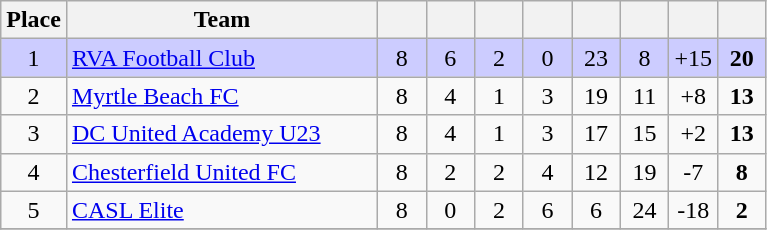<table class="wikitable" style="text-align: center;">
<tr>
<th>Place</th>
<th width="200">Team</th>
<th width="25"></th>
<th width="25"></th>
<th width="25"></th>
<th width="25"></th>
<th width="25"></th>
<th width="25"></th>
<th width="25"></th>
<th width="25"></th>
</tr>
<tr bgcolor=#ccccff>
<td>1</td>
<td align=left><a href='#'>RVA Football Club</a></td>
<td>8</td>
<td>6</td>
<td>2</td>
<td>0</td>
<td>23</td>
<td>8</td>
<td>+15</td>
<td><strong>20</strong></td>
</tr>
<tr>
<td>2</td>
<td align=left><a href='#'>Myrtle Beach FC</a></td>
<td>8</td>
<td>4</td>
<td>1</td>
<td>3</td>
<td>19</td>
<td>11</td>
<td>+8</td>
<td><strong>13</strong></td>
</tr>
<tr>
<td>3</td>
<td align=left><a href='#'>DC United Academy U23</a></td>
<td>8</td>
<td>4</td>
<td>1</td>
<td>3</td>
<td>17</td>
<td>15</td>
<td>+2</td>
<td><strong>13</strong></td>
</tr>
<tr>
<td>4</td>
<td align=left><a href='#'>Chesterfield United FC</a></td>
<td>8</td>
<td>2</td>
<td>2</td>
<td>4</td>
<td>12</td>
<td>19</td>
<td>-7</td>
<td><strong>8</strong></td>
</tr>
<tr>
<td>5</td>
<td align=left><a href='#'>CASL Elite</a></td>
<td>8</td>
<td>0</td>
<td>2</td>
<td>6</td>
<td>6</td>
<td>24</td>
<td>-18</td>
<td><strong>2</strong></td>
</tr>
<tr>
</tr>
</table>
